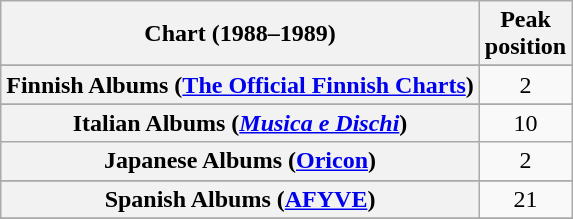<table class="wikitable sortable plainrowheaders" style="text-align:center">
<tr>
<th scope="col">Chart (1988–1989)</th>
<th scope="col">Peak<br> position</th>
</tr>
<tr>
</tr>
<tr>
</tr>
<tr>
</tr>
<tr>
</tr>
<tr>
<th scope="row">Finnish Albums (<a href='#'>The Official Finnish Charts</a>)</th>
<td align="center">2</td>
</tr>
<tr>
</tr>
<tr>
<th scope="row">Italian Albums (<em><a href='#'>Musica e Dischi</a></em>)</th>
<td align="center">10</td>
</tr>
<tr>
<th scope="row">Japanese Albums (<a href='#'>Oricon</a>)</th>
<td>2</td>
</tr>
<tr>
</tr>
<tr>
</tr>
<tr>
<th scope="row">Spanish Albums (<a href='#'>AFYVE</a>)</th>
<td align="center">21</td>
</tr>
<tr>
</tr>
<tr>
</tr>
<tr>
</tr>
<tr>
</tr>
</table>
